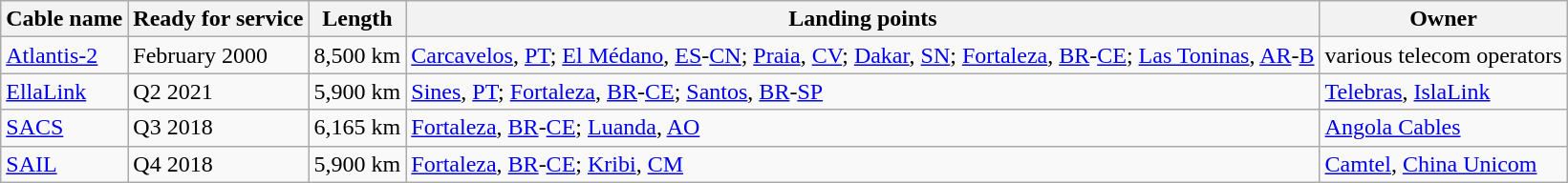<table class="wikitable sortable">
<tr>
<th>Cable name</th>
<th>Ready for service</th>
<th>Length</th>
<th>Landing points</th>
<th>Owner</th>
</tr>
<tr>
<td><a href='#'>Atlantis-2</a></td>
<td>February 2000</td>
<td>8,500 km</td>
<td><a href='#'>Carcavelos</a>, <a href='#'>PT</a>; <a href='#'>El Médano</a>, <a href='#'>ES</a>-<a href='#'>CN</a>; <a href='#'>Praia</a>, <a href='#'>CV</a>; <a href='#'>Dakar</a>, <a href='#'>SN</a>; <a href='#'>Fortaleza</a>, <a href='#'>BR</a>-<a href='#'>CE</a>; <a href='#'>Las Toninas</a>, <a href='#'>AR</a>-<a href='#'>B</a></td>
<td>various telecom operators</td>
</tr>
<tr>
<td><a href='#'>EllaLink</a></td>
<td>Q2 2021</td>
<td>5,900 km</td>
<td><a href='#'>Sines</a>, <a href='#'>PT</a>; <a href='#'>Fortaleza</a>, <a href='#'>BR</a>-<a href='#'>CE</a>; <a href='#'>Santos</a>, <a href='#'>BR</a>-<a href='#'>SP</a></td>
<td><a href='#'>Telebras</a>, <a href='#'>IslaLink</a></td>
</tr>
<tr>
<td><a href='#'>SACS</a></td>
<td>Q3 2018</td>
<td>6,165 km</td>
<td><a href='#'>Fortaleza</a>, <a href='#'>BR</a>-<a href='#'>CE</a>; <a href='#'>Luanda</a>, <a href='#'>AO</a></td>
<td><a href='#'>Angola Cables</a></td>
</tr>
<tr>
<td><a href='#'>SAIL</a></td>
<td>Q4 2018</td>
<td>5,900 km</td>
<td><a href='#'>Fortaleza</a>, <a href='#'>BR</a>-<a href='#'>CE</a>; <a href='#'>Kribi</a>, <a href='#'>CM</a></td>
<td><a href='#'>Camtel</a>, <a href='#'>China Unicom</a></td>
</tr>
</table>
